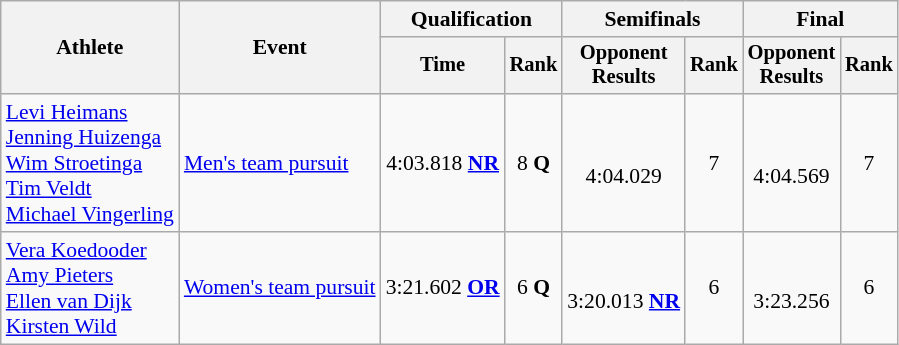<table class="wikitable" style="font-size:90%">
<tr>
<th rowspan="2">Athlete</th>
<th rowspan="2">Event</th>
<th colspan=2>Qualification</th>
<th colspan=2>Semifinals</th>
<th colspan=2>Final</th>
</tr>
<tr style="font-size:95%">
<th>Time</th>
<th>Rank</th>
<th>Opponent<br>Results</th>
<th>Rank</th>
<th>Opponent<br>Results</th>
<th>Rank</th>
</tr>
<tr align=center>
<td align=left><a href='#'>Levi Heimans</a><br><a href='#'>Jenning Huizenga</a><br><a href='#'>Wim Stroetinga</a><br><a href='#'>Tim Veldt</a><br><a href='#'>Michael Vingerling</a></td>
<td align=left><a href='#'>Men's team pursuit</a></td>
<td>4:03.818 <strong><a href='#'>NR</a></strong></td>
<td>8 <strong>Q</strong></td>
<td><br>4:04.029</td>
<td>7</td>
<td><br>4:04.569</td>
<td>7</td>
</tr>
<tr align=center>
<td align=left><a href='#'>Vera Koedooder</a><br><a href='#'>Amy Pieters</a><br><a href='#'>Ellen van Dijk</a><br><a href='#'>Kirsten Wild</a></td>
<td align=left><a href='#'>Women's team pursuit</a></td>
<td>3:21.602 <strong><a href='#'>OR</a></strong></td>
<td>6 <strong>Q</strong></td>
<td><br>3:20.013 <strong><a href='#'>NR</a></strong></td>
<td>6</td>
<td><br>3:23.256</td>
<td>6</td>
</tr>
</table>
